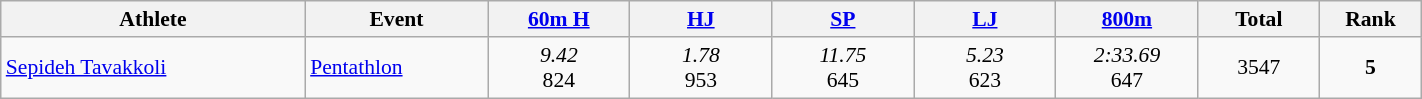<table class="wikitable" width="75%" style="text-align:center; font-size:90%">
<tr>
<th width="15%">Athlete</th>
<th width="9%">Event</th>
<th width="7%"><a href='#'>60m H</a></th>
<th width="7%"><a href='#'>HJ</a></th>
<th width="7%"><a href='#'>SP</a></th>
<th width="7%"><a href='#'>LJ</a></th>
<th width="7%"><a href='#'>800m</a></th>
<th width="6%">Total</th>
<th width="5%">Rank</th>
</tr>
<tr>
<td align="left"><a href='#'>Sepideh Tavakkoli</a></td>
<td align="left"><a href='#'>Pentathlon</a></td>
<td><em>9.42</em><br>824</td>
<td><em>1.78</em><br>953</td>
<td><em>11.75</em><br>645</td>
<td><em>5.23</em><br>623</td>
<td><em>2:33.69</em><br>647</td>
<td>3547</td>
<td><strong>5</strong></td>
</tr>
</table>
